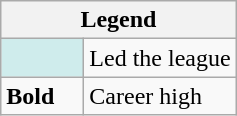<table class="wikitable">
<tr>
<th colspan="2">Legend</th>
</tr>
<tr>
<td style="background:#cfecec; width:3em;"></td>
<td>Led the league</td>
</tr>
<tr>
<td><strong>Bold</strong></td>
<td>Career high</td>
</tr>
</table>
